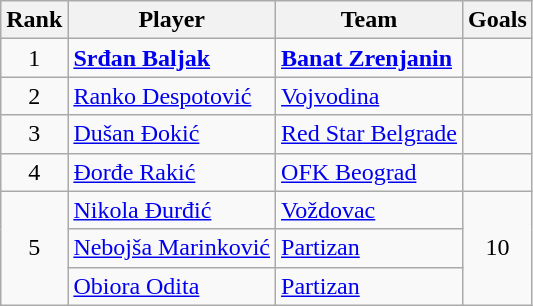<table class="wikitable">
<tr>
<th>Rank</th>
<th>Player</th>
<th>Team</th>
<th>Goals</th>
</tr>
<tr>
<td rowspan=1 align=center>1</td>
<td> <strong><a href='#'>Srđan Baljak</a></strong></td>
<td><strong><a href='#'>Banat Zrenjanin</a></strong></td>
<td></td>
</tr>
<tr>
<td rowspan=1 align=center>2</td>
<td> <a href='#'>Ranko Despotović</a></td>
<td><a href='#'>Vojvodina</a></td>
<td></td>
</tr>
<tr>
<td rowspan=1 align=center>3</td>
<td> <a href='#'>Dušan Đokić</a></td>
<td><a href='#'>Red Star Belgrade</a></td>
<td></td>
</tr>
<tr>
<td rowspan=1 align=center>4</td>
<td> <a href='#'>Đorđe Rakić</a></td>
<td><a href='#'>OFK Beograd</a></td>
<td></td>
</tr>
<tr>
<td rowspan=3 align=center>5</td>
<td> <a href='#'>Nikola Đurđić</a></td>
<td><a href='#'>Voždovac</a></td>
<td rowspan=3 align=center>10</td>
</tr>
<tr>
<td> <a href='#'>Nebojša Marinković</a></td>
<td><a href='#'>Partizan</a></td>
</tr>
<tr>
<td> <a href='#'>Obiora Odita</a></td>
<td><a href='#'>Partizan</a></td>
</tr>
</table>
